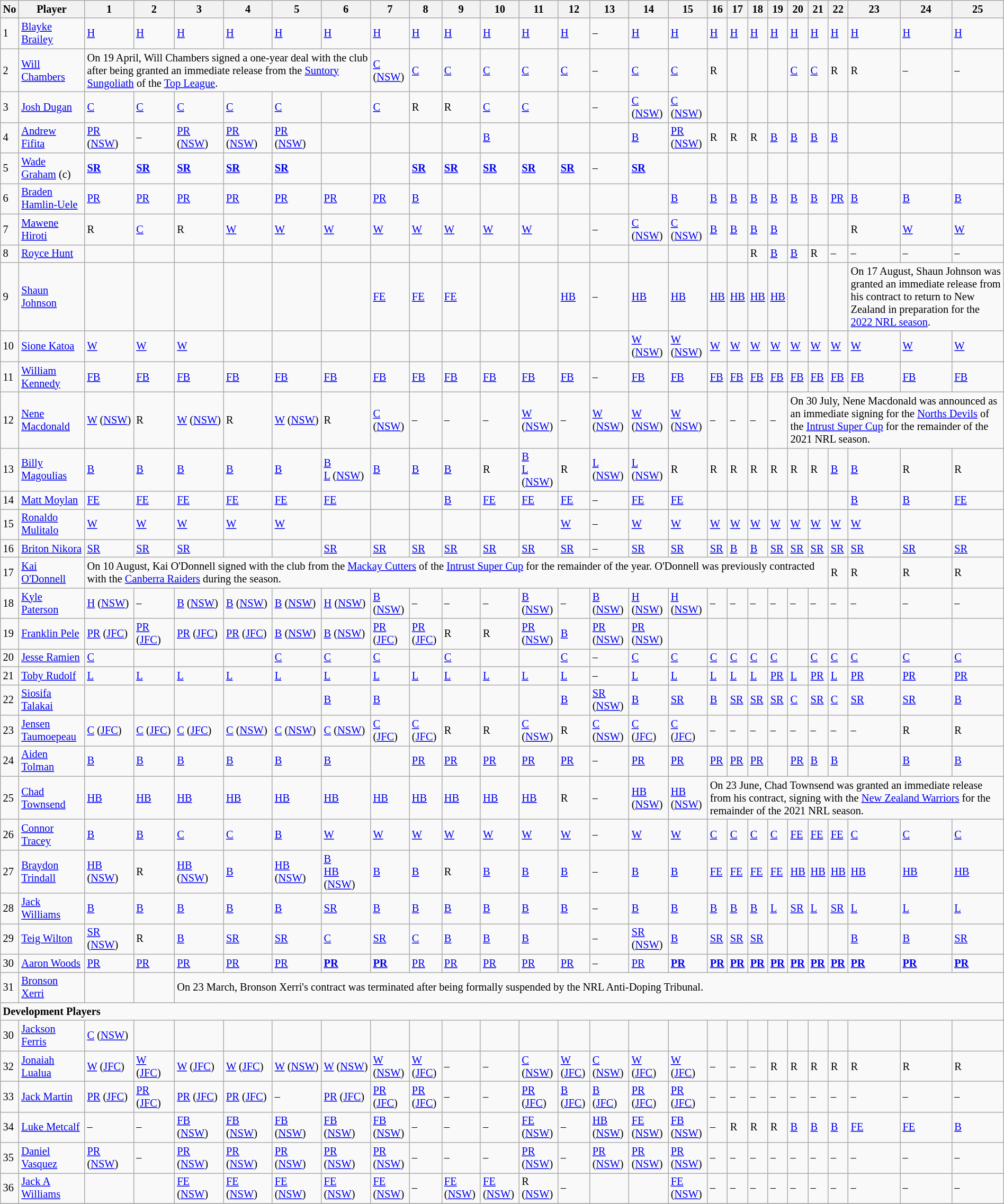<table class="wikitable" style="font-size:85%; width:100%;">
<tr>
<th>No</th>
<th>Player</th>
<th>1</th>
<th>2</th>
<th>3</th>
<th>4</th>
<th>5</th>
<th>6</th>
<th>7</th>
<th>8</th>
<th>9</th>
<th>10</th>
<th>11</th>
<th>12</th>
<th>13</th>
<th>14</th>
<th>15</th>
<th>16</th>
<th>17</th>
<th>18</th>
<th>19</th>
<th>20</th>
<th>21</th>
<th>22</th>
<th>23</th>
<th>24</th>
<th>25</th>
</tr>
<tr>
<td>1</td>
<td><a href='#'>Blayke Brailey</a></td>
<td><a href='#'>H</a></td>
<td><a href='#'>H</a></td>
<td><a href='#'>H</a></td>
<td><a href='#'>H</a></td>
<td><a href='#'>H</a></td>
<td><a href='#'>H</a></td>
<td><a href='#'>H</a></td>
<td><a href='#'>H</a></td>
<td><a href='#'>H</a></td>
<td><a href='#'>H</a></td>
<td><a href='#'>H</a></td>
<td><a href='#'>H</a></td>
<td>–</td>
<td><a href='#'>H</a></td>
<td><a href='#'>H</a></td>
<td><a href='#'>H</a></td>
<td><a href='#'>H</a></td>
<td><a href='#'>H</a></td>
<td><a href='#'>H</a></td>
<td><a href='#'>H</a></td>
<td><a href='#'>H</a></td>
<td><a href='#'>H</a></td>
<td><a href='#'>H</a></td>
<td><a href='#'>H</a></td>
<td><a href='#'>H</a></td>
</tr>
<tr>
<td>2</td>
<td><a href='#'>Will Chambers</a></td>
<td colspan="6">On 19 April, Will Chambers signed a one-year deal with the club after being granted an immediate release from the <a href='#'>Suntory Sungoliath</a> of the <a href='#'>Top League</a>.</td>
<td><a href='#'>C</a> (<a href='#'>NSW</a>)</td>
<td><a href='#'>C</a></td>
<td><a href='#'>C</a></td>
<td><a href='#'>C</a></td>
<td><a href='#'>C</a></td>
<td><a href='#'>C</a></td>
<td>–</td>
<td><a href='#'>C</a></td>
<td><a href='#'>C</a></td>
<td>R</td>
<td></td>
<td></td>
<td></td>
<td><a href='#'>C</a></td>
<td><a href='#'>C</a></td>
<td>R</td>
<td>R</td>
<td>–</td>
<td>–</td>
</tr>
<tr>
<td>3</td>
<td><a href='#'>Josh Dugan</a></td>
<td><a href='#'>C</a></td>
<td><a href='#'>C</a></td>
<td><a href='#'>C</a></td>
<td><a href='#'>C</a></td>
<td><a href='#'>C</a></td>
<td></td>
<td><a href='#'>C</a></td>
<td>R</td>
<td>R</td>
<td><a href='#'>C</a></td>
<td><a href='#'>C</a></td>
<td></td>
<td>–</td>
<td><a href='#'>C</a> (<a href='#'>NSW</a>)</td>
<td><a href='#'>C</a> (<a href='#'>NSW</a>)</td>
<td></td>
<td></td>
<td></td>
<td></td>
<td></td>
<td></td>
<td></td>
<td></td>
<td></td>
<td></td>
</tr>
<tr>
<td>4</td>
<td><a href='#'>Andrew Fifita</a></td>
<td><a href='#'>PR</a> (<a href='#'>NSW</a>)</td>
<td>–</td>
<td><a href='#'>PR</a> (<a href='#'>NSW</a>)</td>
<td><a href='#'>PR</a> (<a href='#'>NSW</a>)</td>
<td><a href='#'>PR</a> (<a href='#'>NSW</a>)</td>
<td></td>
<td></td>
<td></td>
<td></td>
<td><a href='#'>B</a></td>
<td></td>
<td></td>
<td></td>
<td><a href='#'>B</a></td>
<td><a href='#'>PR</a> (<a href='#'>NSW</a>)</td>
<td>R</td>
<td>R</td>
<td>R</td>
<td><a href='#'>B</a></td>
<td><a href='#'>B</a></td>
<td><a href='#'>B</a></td>
<td><a href='#'>B</a></td>
<td></td>
<td></td>
<td></td>
</tr>
<tr>
<td>5</td>
<td><a href='#'>Wade Graham</a> (c)</td>
<td><strong><a href='#'>SR</a></strong></td>
<td><strong><a href='#'>SR</a></strong></td>
<td><strong><a href='#'>SR</a></strong></td>
<td><strong><a href='#'>SR</a></strong></td>
<td><strong><a href='#'>SR</a></strong></td>
<td></td>
<td></td>
<td><strong><a href='#'>SR</a></strong></td>
<td><strong><a href='#'>SR</a></strong></td>
<td><strong><a href='#'>SR</a></strong></td>
<td><strong><a href='#'>SR</a></strong></td>
<td><strong><a href='#'>SR</a></strong></td>
<td>–</td>
<td><strong><a href='#'>SR</a></strong></td>
<td></td>
<td></td>
<td></td>
<td></td>
<td></td>
<td></td>
<td></td>
<td></td>
<td></td>
<td></td>
<td></td>
</tr>
<tr>
<td>6</td>
<td><a href='#'>Braden Hamlin-Uele</a></td>
<td><a href='#'>PR</a></td>
<td><a href='#'>PR</a></td>
<td><a href='#'>PR</a></td>
<td><a href='#'>PR</a></td>
<td><a href='#'>PR</a></td>
<td><a href='#'>PR</a></td>
<td><a href='#'>PR</a></td>
<td><a href='#'>B</a></td>
<td></td>
<td></td>
<td></td>
<td></td>
<td></td>
<td></td>
<td><a href='#'>B</a></td>
<td><a href='#'>B</a></td>
<td><a href='#'>B</a></td>
<td><a href='#'>B</a></td>
<td><a href='#'>B</a></td>
<td><a href='#'>B</a></td>
<td><a href='#'>B</a></td>
<td><a href='#'>PR</a></td>
<td><a href='#'>B</a></td>
<td><a href='#'>B</a></td>
<td><a href='#'>B</a></td>
</tr>
<tr>
<td>7</td>
<td><a href='#'>Mawene Hiroti</a></td>
<td>R</td>
<td><a href='#'>C</a></td>
<td>R</td>
<td><a href='#'>W</a></td>
<td><a href='#'>W</a></td>
<td><a href='#'>W</a></td>
<td><a href='#'>W</a></td>
<td><a href='#'>W</a></td>
<td><a href='#'>W</a></td>
<td><a href='#'>W</a></td>
<td><a href='#'>W</a></td>
<td></td>
<td>–</td>
<td><a href='#'>C</a> (<a href='#'>NSW</a>)</td>
<td><a href='#'>C</a> (<a href='#'>NSW</a>)</td>
<td><a href='#'>B</a></td>
<td><a href='#'>B</a></td>
<td><a href='#'>B</a></td>
<td><a href='#'>B</a></td>
<td></td>
<td></td>
<td></td>
<td>R</td>
<td><a href='#'>W</a></td>
<td><a href='#'>W</a></td>
</tr>
<tr>
<td>8</td>
<td><a href='#'>Royce Hunt</a></td>
<td></td>
<td></td>
<td></td>
<td></td>
<td></td>
<td></td>
<td></td>
<td></td>
<td></td>
<td></td>
<td></td>
<td></td>
<td></td>
<td></td>
<td></td>
<td></td>
<td></td>
<td>R</td>
<td><a href='#'>B</a></td>
<td><a href='#'>B</a></td>
<td>R</td>
<td>–</td>
<td>–</td>
<td>–</td>
<td>–</td>
</tr>
<tr>
<td>9</td>
<td><a href='#'>Shaun Johnson</a></td>
<td></td>
<td></td>
<td></td>
<td></td>
<td></td>
<td></td>
<td><a href='#'>FE</a></td>
<td><a href='#'>FE</a></td>
<td><a href='#'>FE</a></td>
<td></td>
<td></td>
<td><a href='#'>HB</a></td>
<td>–</td>
<td><a href='#'>HB</a></td>
<td><a href='#'>HB</a></td>
<td><a href='#'>HB</a></td>
<td><a href='#'>HB</a></td>
<td><a href='#'>HB</a></td>
<td><a href='#'>HB</a></td>
<td></td>
<td></td>
<td></td>
<td colspan="3">On 17 August, Shaun Johnson was granted an immediate release from his contract to return to New Zealand in preparation for the <a href='#'>2022 NRL season</a>.</td>
</tr>
<tr>
<td>10</td>
<td><a href='#'>Sione Katoa</a></td>
<td><a href='#'>W</a></td>
<td><a href='#'>W</a></td>
<td><a href='#'>W</a></td>
<td></td>
<td></td>
<td></td>
<td></td>
<td></td>
<td></td>
<td></td>
<td></td>
<td></td>
<td></td>
<td><a href='#'>W</a> (<a href='#'>NSW</a>)</td>
<td><a href='#'>W</a> (<a href='#'>NSW</a>)</td>
<td><a href='#'>W</a></td>
<td><a href='#'>W</a></td>
<td><a href='#'>W</a></td>
<td><a href='#'>W</a></td>
<td><a href='#'>W</a></td>
<td><a href='#'>W</a></td>
<td><a href='#'>W</a></td>
<td><a href='#'>W</a></td>
<td><a href='#'>W</a></td>
<td><a href='#'>W</a></td>
</tr>
<tr>
<td>11</td>
<td><a href='#'>William Kennedy</a></td>
<td><a href='#'>FB</a></td>
<td><a href='#'>FB</a></td>
<td><a href='#'>FB</a></td>
<td><a href='#'>FB</a></td>
<td><a href='#'>FB</a></td>
<td><a href='#'>FB</a></td>
<td><a href='#'>FB</a></td>
<td><a href='#'>FB</a></td>
<td><a href='#'>FB</a></td>
<td><a href='#'>FB</a></td>
<td><a href='#'>FB</a></td>
<td><a href='#'>FB</a></td>
<td>–</td>
<td><a href='#'>FB</a></td>
<td><a href='#'>FB</a></td>
<td><a href='#'>FB</a></td>
<td><a href='#'>FB</a></td>
<td><a href='#'>FB</a></td>
<td><a href='#'>FB</a></td>
<td><a href='#'>FB</a></td>
<td><a href='#'>FB</a></td>
<td><a href='#'>FB</a></td>
<td><a href='#'>FB</a></td>
<td><a href='#'>FB</a></td>
<td><a href='#'>FB</a></td>
</tr>
<tr>
<td>12</td>
<td><a href='#'>Nene Macdonald</a></td>
<td><a href='#'>W</a> (<a href='#'>NSW</a>)</td>
<td>R</td>
<td><a href='#'>W</a> (<a href='#'>NSW</a>)</td>
<td>R</td>
<td><a href='#'>W</a> (<a href='#'>NSW</a>)</td>
<td>R</td>
<td><a href='#'>C</a> (<a href='#'>NSW</a>)</td>
<td>–</td>
<td>–</td>
<td>–</td>
<td><a href='#'>W</a> (<a href='#'>NSW</a>)</td>
<td>–</td>
<td><a href='#'>W</a> (<a href='#'>NSW</a>)</td>
<td><a href='#'>W</a> (<a href='#'>NSW</a>)</td>
<td><a href='#'>W</a> (<a href='#'>NSW</a>)</td>
<td>–</td>
<td>–</td>
<td>–</td>
<td>–</td>
<td colspan="6">On 30 July, Nene Macdonald was announced as an immediate signing for the <a href='#'>Norths Devils</a> of the <a href='#'>Intrust Super Cup</a> for the remainder of the 2021 NRL season.</td>
</tr>
<tr>
<td>13</td>
<td><a href='#'>Billy Magoulias</a></td>
<td><a href='#'>B</a></td>
<td><a href='#'>B</a></td>
<td><a href='#'>B</a></td>
<td><a href='#'>B</a></td>
<td><a href='#'>B</a></td>
<td><a href='#'>B</a><br><a href='#'>L</a> (<a href='#'>NSW</a>)</td>
<td><a href='#'>B</a></td>
<td><a href='#'>B</a></td>
<td><a href='#'>B</a></td>
<td>R</td>
<td><a href='#'>B</a><br><a href='#'>L</a> (<a href='#'>NSW</a>)</td>
<td>R</td>
<td><a href='#'>L</a> (<a href='#'>NSW</a>)</td>
<td><a href='#'>L</a> (<a href='#'>NSW</a>)</td>
<td>R</td>
<td>R</td>
<td>R</td>
<td>R</td>
<td>R</td>
<td>R</td>
<td>R</td>
<td><a href='#'>B</a></td>
<td><a href='#'>B</a></td>
<td>R</td>
<td>R</td>
</tr>
<tr>
<td>14</td>
<td><a href='#'>Matt Moylan</a></td>
<td><a href='#'>FE</a></td>
<td><a href='#'>FE</a></td>
<td><a href='#'>FE</a></td>
<td><a href='#'>FE</a></td>
<td><a href='#'>FE</a></td>
<td><a href='#'>FE</a></td>
<td></td>
<td></td>
<td><a href='#'>B</a></td>
<td><a href='#'>FE</a></td>
<td><a href='#'>FE</a></td>
<td><a href='#'>FE</a></td>
<td>–</td>
<td><a href='#'>FE</a></td>
<td><a href='#'>FE</a></td>
<td></td>
<td></td>
<td></td>
<td></td>
<td></td>
<td></td>
<td></td>
<td><a href='#'>B</a></td>
<td><a href='#'>B</a></td>
<td><a href='#'>FE</a></td>
</tr>
<tr>
<td>15</td>
<td><a href='#'>Ronaldo Mulitalo</a></td>
<td><a href='#'>W</a></td>
<td><a href='#'>W</a></td>
<td><a href='#'>W</a></td>
<td><a href='#'>W</a></td>
<td><a href='#'>W</a></td>
<td></td>
<td></td>
<td></td>
<td></td>
<td></td>
<td></td>
<td><a href='#'>W</a></td>
<td>–</td>
<td><a href='#'>W</a></td>
<td><a href='#'>W</a></td>
<td><a href='#'>W</a></td>
<td><a href='#'>W</a></td>
<td><a href='#'>W</a></td>
<td><a href='#'>W</a></td>
<td><a href='#'>W</a></td>
<td><a href='#'>W</a></td>
<td><a href='#'>W</a></td>
<td><a href='#'>W</a></td>
<td></td>
<td></td>
</tr>
<tr>
<td>16</td>
<td><a href='#'>Briton Nikora</a></td>
<td><a href='#'>SR</a></td>
<td><a href='#'>SR</a></td>
<td><a href='#'>SR</a></td>
<td></td>
<td></td>
<td><a href='#'>SR</a></td>
<td><a href='#'>SR</a></td>
<td><a href='#'>SR</a></td>
<td><a href='#'>SR</a></td>
<td><a href='#'>SR</a></td>
<td><a href='#'>SR</a></td>
<td><a href='#'>SR</a></td>
<td>–</td>
<td><a href='#'>SR</a></td>
<td><a href='#'>SR</a></td>
<td><a href='#'>SR</a></td>
<td><a href='#'>B</a></td>
<td><a href='#'>B</a></td>
<td><a href='#'>SR</a></td>
<td><a href='#'>SR</a></td>
<td><a href='#'>SR</a></td>
<td><a href='#'>SR</a></td>
<td><a href='#'>SR</a></td>
<td><a href='#'>SR</a></td>
<td><a href='#'>SR</a></td>
</tr>
<tr>
<td>17</td>
<td><a href='#'>Kai O'Donnell</a></td>
<td colspan="21">On 10 August, Kai O'Donnell signed with the club from the <a href='#'>Mackay Cutters</a> of the <a href='#'>Intrust Super Cup</a> for the remainder of the year. O'Donnell was previously contracted with the <a href='#'>Canberra Raiders</a> during the season.</td>
<td>R</td>
<td>R</td>
<td>R</td>
<td>R</td>
</tr>
<tr>
<td>18</td>
<td><a href='#'>Kyle Paterson</a></td>
<td><a href='#'>H</a> (<a href='#'>NSW</a>)</td>
<td>–</td>
<td><a href='#'>B</a> (<a href='#'>NSW</a>)</td>
<td><a href='#'>B</a> (<a href='#'>NSW</a>)</td>
<td><a href='#'>B</a> (<a href='#'>NSW</a>)</td>
<td><a href='#'>H</a> (<a href='#'>NSW</a>)</td>
<td><a href='#'>B</a> (<a href='#'>NSW</a>)</td>
<td>–</td>
<td>–</td>
<td>–</td>
<td><a href='#'>B</a> (<a href='#'>NSW</a>)</td>
<td>–</td>
<td><a href='#'>B</a> (<a href='#'>NSW</a>)</td>
<td><a href='#'>H</a> (<a href='#'>NSW</a>)</td>
<td><a href='#'>H</a> (<a href='#'>NSW</a>)</td>
<td>–</td>
<td>–</td>
<td>–</td>
<td>–</td>
<td>–</td>
<td>–</td>
<td>–</td>
<td>–</td>
<td>–</td>
<td>–</td>
</tr>
<tr>
<td>19</td>
<td><a href='#'>Franklin Pele</a></td>
<td><a href='#'>PR</a> (<a href='#'>JFC</a>)</td>
<td><a href='#'>PR</a> (<a href='#'>JFC</a>)</td>
<td><a href='#'>PR</a> (<a href='#'>JFC</a>)</td>
<td><a href='#'>PR</a> (<a href='#'>JFC</a>)</td>
<td><a href='#'>B</a> (<a href='#'>NSW</a>)</td>
<td><a href='#'>B</a> (<a href='#'>NSW</a>)</td>
<td><a href='#'>PR</a> (<a href='#'>JFC</a>)</td>
<td><a href='#'>PR</a> (<a href='#'>JFC</a>)</td>
<td>R</td>
<td>R</td>
<td><a href='#'>PR</a> (<a href='#'>NSW</a>)</td>
<td><a href='#'>B</a></td>
<td><a href='#'>PR</a> (<a href='#'>NSW</a>)</td>
<td><a href='#'>PR</a> (<a href='#'>NSW</a>)</td>
<td></td>
<td></td>
<td></td>
<td></td>
<td></td>
<td></td>
<td></td>
<td></td>
<td></td>
<td></td>
<td></td>
</tr>
<tr>
<td>20</td>
<td><a href='#'>Jesse Ramien</a></td>
<td><a href='#'>C</a></td>
<td></td>
<td></td>
<td></td>
<td><a href='#'>C</a></td>
<td><a href='#'>C</a></td>
<td><a href='#'>C</a></td>
<td></td>
<td><a href='#'>C</a></td>
<td></td>
<td></td>
<td><a href='#'>C</a></td>
<td>–</td>
<td><a href='#'>C</a></td>
<td><a href='#'>C</a></td>
<td><a href='#'>C</a></td>
<td><a href='#'>C</a></td>
<td><a href='#'>C</a></td>
<td><a href='#'>C</a></td>
<td></td>
<td><a href='#'>C</a></td>
<td><a href='#'>C</a></td>
<td><a href='#'>C</a></td>
<td><a href='#'>C</a></td>
<td><a href='#'>C</a></td>
</tr>
<tr>
<td>21</td>
<td><a href='#'>Toby Rudolf</a></td>
<td><a href='#'>L</a></td>
<td><a href='#'>L</a></td>
<td><a href='#'>L</a></td>
<td><a href='#'>L</a></td>
<td><a href='#'>L</a></td>
<td><a href='#'>L</a></td>
<td><a href='#'>L</a></td>
<td><a href='#'>L</a></td>
<td><a href='#'>L</a></td>
<td><a href='#'>L</a></td>
<td><a href='#'>L</a></td>
<td><a href='#'>L</a></td>
<td>–</td>
<td><a href='#'>L</a></td>
<td><a href='#'>L</a></td>
<td><a href='#'>L</a></td>
<td><a href='#'>L</a></td>
<td><a href='#'>L</a></td>
<td><a href='#'>PR</a></td>
<td><a href='#'>L</a></td>
<td><a href='#'>PR</a></td>
<td><a href='#'>L</a></td>
<td><a href='#'>PR</a></td>
<td><a href='#'>PR</a></td>
<td><a href='#'>PR</a></td>
</tr>
<tr>
<td>22</td>
<td><a href='#'>Siosifa Talakai</a></td>
<td></td>
<td></td>
<td></td>
<td></td>
<td></td>
<td><a href='#'>B</a></td>
<td><a href='#'>B</a></td>
<td></td>
<td></td>
<td></td>
<td></td>
<td><a href='#'>B</a></td>
<td><a href='#'>SR</a> (<a href='#'>NSW</a>)</td>
<td><a href='#'>B</a></td>
<td><a href='#'>SR</a></td>
<td><a href='#'>B</a></td>
<td><a href='#'>SR</a></td>
<td><a href='#'>SR</a></td>
<td><a href='#'>SR</a></td>
<td><a href='#'>C</a></td>
<td><a href='#'>SR</a></td>
<td><a href='#'>C</a></td>
<td><a href='#'>SR</a></td>
<td><a href='#'>SR</a></td>
<td><a href='#'>B</a></td>
</tr>
<tr>
<td>23</td>
<td><a href='#'>Jensen Taumoepeau</a></td>
<td><a href='#'>C</a> (<a href='#'>JFC</a>)</td>
<td><a href='#'>C</a> (<a href='#'>JFC</a>)</td>
<td><a href='#'>C</a> (<a href='#'>JFC</a>)</td>
<td><a href='#'>C</a> (<a href='#'>NSW</a>)</td>
<td><a href='#'>C</a> (<a href='#'>NSW</a>)</td>
<td><a href='#'>C</a> (<a href='#'>NSW</a>)</td>
<td><a href='#'>C</a> (<a href='#'>JFC</a>)</td>
<td><a href='#'>C</a> (<a href='#'>JFC</a>)</td>
<td>R</td>
<td>R</td>
<td><a href='#'>C</a> (<a href='#'>NSW</a>)</td>
<td>R</td>
<td><a href='#'>C</a> (<a href='#'>NSW</a>)</td>
<td><a href='#'>C</a> (<a href='#'>JFC</a>)</td>
<td><a href='#'>C</a> (<a href='#'>JFC</a>)</td>
<td>–</td>
<td>–</td>
<td>–</td>
<td>–</td>
<td>–</td>
<td>–</td>
<td>–</td>
<td>–</td>
<td>R</td>
<td>R</td>
</tr>
<tr>
<td>24</td>
<td><a href='#'>Aiden Tolman</a></td>
<td><a href='#'>B</a></td>
<td><a href='#'>B</a></td>
<td><a href='#'>B</a></td>
<td><a href='#'>B</a></td>
<td><a href='#'>B</a></td>
<td><a href='#'>B</a></td>
<td></td>
<td><a href='#'>PR</a></td>
<td><a href='#'>PR</a></td>
<td><a href='#'>PR</a></td>
<td><a href='#'>PR</a></td>
<td><a href='#'>PR</a></td>
<td>–</td>
<td><a href='#'>PR</a></td>
<td><a href='#'>PR</a></td>
<td><a href='#'>PR</a></td>
<td><a href='#'>PR</a></td>
<td><a href='#'>PR</a></td>
<td></td>
<td><a href='#'>PR</a></td>
<td><a href='#'>B</a></td>
<td><a href='#'>B</a></td>
<td></td>
<td><a href='#'>B</a></td>
<td><a href='#'>B</a></td>
</tr>
<tr>
<td>25</td>
<td><a href='#'>Chad Townsend</a></td>
<td><a href='#'>HB</a></td>
<td><a href='#'>HB</a></td>
<td><a href='#'>HB</a></td>
<td><a href='#'>HB</a></td>
<td><a href='#'>HB</a></td>
<td><a href='#'>HB</a></td>
<td><a href='#'>HB</a></td>
<td><a href='#'>HB</a></td>
<td><a href='#'>HB</a></td>
<td><a href='#'>HB</a></td>
<td><a href='#'>HB</a></td>
<td>R</td>
<td>–</td>
<td><a href='#'>HB</a> (<a href='#'>NSW</a>)</td>
<td><a href='#'>HB</a> (<a href='#'>NSW</a>)</td>
<td colspan="10">On 23 June, Chad Townsend was granted an immediate release from his contract, signing with the <a href='#'>New Zealand Warriors</a> for the remainder of the 2021 NRL season.</td>
</tr>
<tr>
<td>26</td>
<td><a href='#'>Connor Tracey</a></td>
<td><a href='#'>B</a></td>
<td><a href='#'>B</a></td>
<td><a href='#'>C</a></td>
<td><a href='#'>C</a></td>
<td><a href='#'>B</a></td>
<td><a href='#'>W</a></td>
<td><a href='#'>W</a></td>
<td><a href='#'>W</a></td>
<td><a href='#'>W</a></td>
<td><a href='#'>W</a></td>
<td><a href='#'>W</a></td>
<td><a href='#'>W</a></td>
<td>–</td>
<td><a href='#'>W</a></td>
<td><a href='#'>W</a></td>
<td><a href='#'>C</a></td>
<td><a href='#'>C</a></td>
<td><a href='#'>C</a></td>
<td><a href='#'>C</a></td>
<td><a href='#'>FE</a></td>
<td><a href='#'>FE</a></td>
<td><a href='#'>FE</a></td>
<td><a href='#'>C</a></td>
<td><a href='#'>C</a></td>
<td><a href='#'>C</a></td>
</tr>
<tr>
<td>27</td>
<td><a href='#'>Braydon Trindall</a></td>
<td><a href='#'>HB</a> (<a href='#'>NSW</a>)</td>
<td>R</td>
<td><a href='#'>HB</a> (<a href='#'>NSW</a>)</td>
<td><a href='#'>B</a></td>
<td><a href='#'>HB</a> (<a href='#'>NSW</a>)</td>
<td><a href='#'>B</a><br><a href='#'>HB</a> (<a href='#'>NSW</a>)</td>
<td><a href='#'>B</a></td>
<td><a href='#'>B</a></td>
<td>R</td>
<td><a href='#'>B</a></td>
<td><a href='#'>B</a></td>
<td><a href='#'>B</a></td>
<td>–</td>
<td><a href='#'>B</a></td>
<td><a href='#'>B</a></td>
<td><a href='#'>FE</a></td>
<td><a href='#'>FE</a></td>
<td><a href='#'>FE</a></td>
<td><a href='#'>FE</a></td>
<td><a href='#'>HB</a></td>
<td><a href='#'>HB</a></td>
<td><a href='#'>HB</a></td>
<td><a href='#'>HB</a></td>
<td><a href='#'>HB</a></td>
<td><a href='#'>HB</a></td>
</tr>
<tr>
<td>28</td>
<td><a href='#'>Jack Williams</a></td>
<td><a href='#'>B</a></td>
<td><a href='#'>B</a></td>
<td><a href='#'>B</a></td>
<td><a href='#'>B</a></td>
<td><a href='#'>B</a></td>
<td><a href='#'>SR</a></td>
<td><a href='#'>B</a></td>
<td><a href='#'>B</a></td>
<td><a href='#'>B</a></td>
<td><a href='#'>B</a></td>
<td><a href='#'>B</a></td>
<td><a href='#'>B</a></td>
<td>–</td>
<td><a href='#'>B</a></td>
<td><a href='#'>B</a></td>
<td><a href='#'>B</a></td>
<td><a href='#'>B</a></td>
<td><a href='#'>B</a></td>
<td><a href='#'>L</a></td>
<td><a href='#'>SR</a></td>
<td><a href='#'>L</a></td>
<td><a href='#'>SR</a></td>
<td><a href='#'>L</a></td>
<td><a href='#'>L</a></td>
<td><a href='#'>L</a></td>
</tr>
<tr>
<td>29</td>
<td><a href='#'>Teig Wilton</a></td>
<td><a href='#'>SR</a> (<a href='#'>NSW</a>)</td>
<td>R</td>
<td><a href='#'>B</a></td>
<td><a href='#'>SR</a></td>
<td><a href='#'>SR</a></td>
<td><a href='#'>C</a></td>
<td><a href='#'>SR</a></td>
<td><a href='#'>C</a></td>
<td><a href='#'>B</a></td>
<td><a href='#'>B</a></td>
<td><a href='#'>B</a></td>
<td></td>
<td>–</td>
<td><a href='#'>SR</a> (<a href='#'>NSW</a>)</td>
<td><a href='#'>B</a></td>
<td><a href='#'>SR</a></td>
<td><a href='#'>SR</a></td>
<td><a href='#'>SR</a></td>
<td></td>
<td></td>
<td></td>
<td></td>
<td><a href='#'>B</a></td>
<td><a href='#'>B</a></td>
<td><a href='#'>SR</a></td>
</tr>
<tr>
<td>30</td>
<td><a href='#'>Aaron Woods</a></td>
<td><a href='#'>PR</a></td>
<td><a href='#'>PR</a></td>
<td><a href='#'>PR</a></td>
<td><a href='#'>PR</a></td>
<td><a href='#'>PR</a></td>
<td><strong><a href='#'>PR</a></strong></td>
<td><strong><a href='#'>PR</a></strong></td>
<td><a href='#'>PR</a></td>
<td><a href='#'>PR</a></td>
<td><a href='#'>PR</a></td>
<td><a href='#'>PR</a></td>
<td><a href='#'>PR</a></td>
<td>–</td>
<td><a href='#'>PR</a></td>
<td><strong><a href='#'>PR</a></strong></td>
<td><strong><a href='#'>PR</a></strong></td>
<td><strong><a href='#'>PR</a></strong></td>
<td><strong><a href='#'>PR</a></strong></td>
<td><strong><a href='#'>PR</a></strong></td>
<td><strong><a href='#'>PR</a></strong></td>
<td><strong><a href='#'>PR</a></strong></td>
<td><strong><a href='#'>PR</a></strong></td>
<td><strong><a href='#'>PR</a></strong></td>
<td><strong><a href='#'>PR</a></strong></td>
<td><strong><a href='#'>PR</a></strong></td>
</tr>
<tr>
<td>31</td>
<td><a href='#'>Bronson Xerri</a></td>
<td></td>
<td></td>
<td colspan="23">On 23 March, Bronson Xerri's contract was terminated after being formally suspended by the NRL Anti-Doping Tribunal.</td>
</tr>
<tr>
<td colspan="27"><strong>Development Players</strong></td>
</tr>
<tr>
<td>30</td>
<td><a href='#'>Jackson Ferris</a></td>
<td><a href='#'>C</a> (<a href='#'>NSW</a>)</td>
<td></td>
<td></td>
<td></td>
<td></td>
<td></td>
<td></td>
<td></td>
<td></td>
<td></td>
<td></td>
<td></td>
<td></td>
<td></td>
<td></td>
<td></td>
<td></td>
<td></td>
<td></td>
<td></td>
<td></td>
<td></td>
<td></td>
<td></td>
<td></td>
</tr>
<tr>
<td>32</td>
<td><a href='#'>Jonaiah Lualua</a></td>
<td><a href='#'>W</a> (<a href='#'>JFC</a>)</td>
<td><a href='#'>W</a> (<a href='#'>JFC</a>)</td>
<td><a href='#'>W</a> (<a href='#'>JFC</a>)</td>
<td><a href='#'>W</a> (<a href='#'>JFC</a>)</td>
<td><a href='#'>W</a> (<a href='#'>NSW</a>)</td>
<td><a href='#'>W</a> (<a href='#'>NSW</a>)</td>
<td><a href='#'>W</a> (<a href='#'>NSW</a>)</td>
<td><a href='#'>W</a> (<a href='#'>JFC</a>)</td>
<td>–</td>
<td>–</td>
<td><a href='#'>C</a> (<a href='#'>NSW</a>)</td>
<td><a href='#'>W</a> (<a href='#'>JFC</a>)</td>
<td><a href='#'>C</a> (<a href='#'>NSW</a>)</td>
<td><a href='#'>W</a> (<a href='#'>JFC</a>)</td>
<td><a href='#'>W</a> (<a href='#'>JFC</a>)</td>
<td>–</td>
<td>–</td>
<td>–</td>
<td>R</td>
<td>R</td>
<td>R</td>
<td>R</td>
<td>R</td>
<td>R</td>
<td>R</td>
</tr>
<tr>
<td>33</td>
<td><a href='#'>Jack Martin</a></td>
<td><a href='#'>PR</a> (<a href='#'>JFC</a>)</td>
<td><a href='#'>PR</a> (<a href='#'>JFC</a>)</td>
<td><a href='#'>PR</a> (<a href='#'>JFC</a>)</td>
<td><a href='#'>PR</a> (<a href='#'>JFC</a>)</td>
<td>–</td>
<td><a href='#'>PR</a> (<a href='#'>JFC</a>)</td>
<td><a href='#'>PR</a> (<a href='#'>JFC</a>)</td>
<td><a href='#'>PR</a> (<a href='#'>JFC</a>)</td>
<td>–</td>
<td>–</td>
<td><a href='#'>PR</a> (<a href='#'>JFC</a>)</td>
<td><a href='#'>B</a> (<a href='#'>JFC</a>)</td>
<td><a href='#'>B</a> (<a href='#'>JFC</a>)</td>
<td><a href='#'>PR</a> (<a href='#'>JFC</a>)</td>
<td><a href='#'>PR</a> (<a href='#'>JFC</a>)</td>
<td>–</td>
<td>–</td>
<td>–</td>
<td>–</td>
<td>–</td>
<td>–</td>
<td>–</td>
<td>–</td>
<td>–</td>
<td>–</td>
</tr>
<tr>
<td>34</td>
<td><a href='#'>Luke Metcalf</a></td>
<td>–</td>
<td>–</td>
<td><a href='#'>FB</a> (<a href='#'>NSW</a>)</td>
<td><a href='#'>FB</a> (<a href='#'>NSW</a>)</td>
<td><a href='#'>FB</a> (<a href='#'>NSW</a>)</td>
<td><a href='#'>FB</a> (<a href='#'>NSW</a>)</td>
<td><a href='#'>FB</a> (<a href='#'>NSW</a>)</td>
<td>–</td>
<td>–</td>
<td>–</td>
<td><a href='#'>FE</a> (<a href='#'>NSW</a>)</td>
<td>–</td>
<td><a href='#'>HB</a> (<a href='#'>NSW</a>)</td>
<td><a href='#'>FE</a> (<a href='#'>NSW</a>)</td>
<td><a href='#'>FB</a> (<a href='#'>NSW</a>)</td>
<td>–</td>
<td>R</td>
<td>R</td>
<td>R</td>
<td><a href='#'>B</a></td>
<td><a href='#'>B</a></td>
<td><a href='#'>B</a></td>
<td><a href='#'>FE</a></td>
<td><a href='#'>FE</a></td>
<td><a href='#'>B</a></td>
</tr>
<tr>
<td>35</td>
<td><a href='#'>Daniel Vasquez</a></td>
<td><a href='#'>PR</a> (<a href='#'>NSW</a>)</td>
<td>–</td>
<td><a href='#'>PR</a> (<a href='#'>NSW</a>)</td>
<td><a href='#'>PR</a> (<a href='#'>NSW</a>)</td>
<td><a href='#'>PR</a> (<a href='#'>NSW</a>)</td>
<td><a href='#'>PR</a> (<a href='#'>NSW</a>)</td>
<td><a href='#'>PR</a> (<a href='#'>NSW</a>)</td>
<td>–</td>
<td>–</td>
<td>–</td>
<td><a href='#'>PR</a> (<a href='#'>NSW</a>)</td>
<td>–</td>
<td><a href='#'>PR</a> (<a href='#'>NSW</a>)</td>
<td><a href='#'>PR</a> (<a href='#'>NSW</a>)</td>
<td><a href='#'>PR</a> (<a href='#'>NSW</a>)</td>
<td>–</td>
<td>–</td>
<td>–</td>
<td>–</td>
<td>–</td>
<td>–</td>
<td>–</td>
<td>–</td>
<td>–</td>
<td>–</td>
</tr>
<tr>
<td>36</td>
<td><a href='#'>Jack A Williams</a></td>
<td></td>
<td></td>
<td><a href='#'>FE</a> (<a href='#'>NSW</a>)</td>
<td><a href='#'>FE</a> (<a href='#'>NSW</a>)</td>
<td><a href='#'>FE</a> (<a href='#'>NSW</a>)</td>
<td><a href='#'>FE</a> (<a href='#'>NSW</a>)</td>
<td><a href='#'>FE</a> (<a href='#'>NSW</a>)</td>
<td>–</td>
<td><a href='#'>FE</a> (<a href='#'>NSW</a>)</td>
<td><a href='#'>FE</a> (<a href='#'>NSW</a>)</td>
<td>R (<a href='#'>NSW</a>)</td>
<td>–</td>
<td></td>
<td></td>
<td><a href='#'>FE</a> (<a href='#'>NSW</a>)</td>
<td>–</td>
<td>–</td>
<td>–</td>
<td>–</td>
<td>–</td>
<td>–</td>
<td>–</td>
<td>–</td>
<td>–</td>
<td>–</td>
</tr>
<tr>
</tr>
</table>
